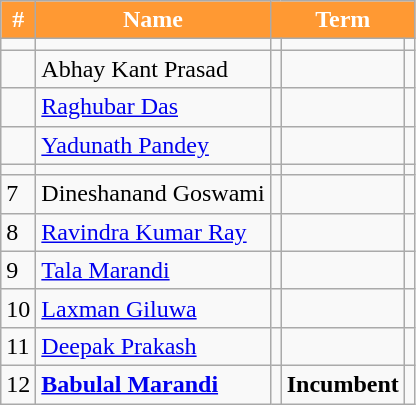<table class="wikitable">
<tr>
<th style="background-color:#FF9933; color:white">#</th>
<th style="background-color:#FF9933; color:white">Name</th>
<th colspan="3" style="background-color:#FF9933; color:white">Term</th>
</tr>
<tr>
<td></td>
<td></td>
<td></td>
<td></td>
<td></td>
</tr>
<tr>
<td></td>
<td>Abhay Kant Prasad</td>
<td></td>
<td></td>
<td></td>
</tr>
<tr>
<td></td>
<td><a href='#'>Raghubar Das</a></td>
<td></td>
<td></td>
<td></td>
</tr>
<tr>
<td></td>
<td><a href='#'>Yadunath Pandey</a></td>
<td></td>
<td></td>
<td></td>
</tr>
<tr>
<td></td>
<td></td>
<td></td>
<td></td>
<td></td>
</tr>
<tr>
<td>7</td>
<td>Dineshanand Goswami</td>
<td></td>
<td></td>
<td></td>
</tr>
<tr>
<td>8</td>
<td><a href='#'>Ravindra Kumar Ray</a></td>
<td></td>
<td></td>
<td></td>
</tr>
<tr>
<td>9</td>
<td><a href='#'>Tala Marandi</a></td>
<td></td>
<td></td>
<td></td>
</tr>
<tr>
<td>10</td>
<td><a href='#'>Laxman Giluwa</a></td>
<td></td>
<td></td>
<td></td>
</tr>
<tr>
<td>11</td>
<td><a href='#'>Deepak Prakash</a></td>
<td></td>
<td></td>
<td></td>
</tr>
<tr>
<td>12</td>
<td><strong><a href='#'>Babulal Marandi</a></strong></td>
<td><strong></strong></td>
<td><strong>Incumbent</strong></td>
<td></td>
</tr>
</table>
